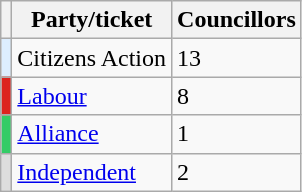<table class="wikitable">
<tr>
<th></th>
<th>Party/ticket</th>
<th>Councillors</th>
</tr>
<tr>
<td style="background:#DDEEFF"></td>
<td>Citizens Action</td>
<td>13</td>
</tr>
<tr>
<td style="background:#DC241f"></td>
<td><a href='#'>Labour</a></td>
<td>8</td>
</tr>
<tr>
<td style="background:#33CC66"></td>
<td><a href='#'>Alliance</a></td>
<td>1</td>
</tr>
<tr>
<td style="background:#DDDDDD"></td>
<td><a href='#'>Independent</a></td>
<td>2</td>
</tr>
</table>
